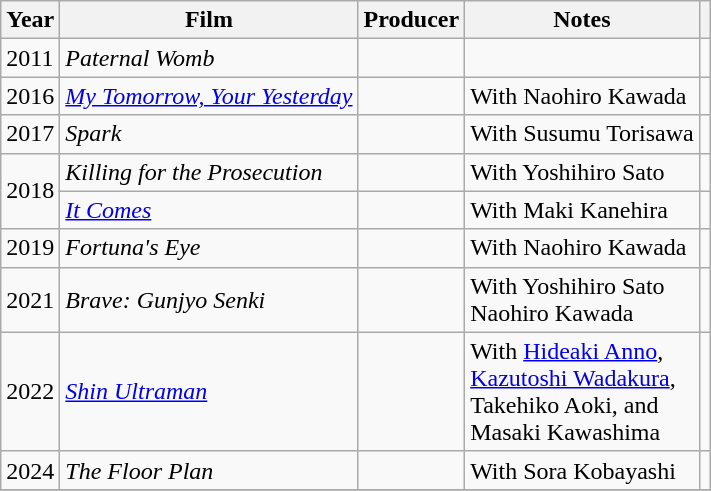<table class="wikitable">
<tr>
<th>Year</th>
<th>Film</th>
<th>Producer</th>
<th>Notes</th>
<th></th>
</tr>
<tr>
<td>2011</td>
<td><em>Paternal Womb</em></td>
<td></td>
<td></td>
<td></td>
</tr>
<tr>
<td>2016</td>
<td><em><a href='#'>My Tomorrow, Your Yesterday</a></em></td>
<td></td>
<td>With Naohiro Kawada</td>
<td></td>
</tr>
<tr>
<td>2017</td>
<td><em>Spark</em></td>
<td></td>
<td>With Susumu Torisawa</td>
<td></td>
</tr>
<tr>
<td rowspan="2">2018</td>
<td><em>Killing for the Prosecution</em></td>
<td></td>
<td>With Yoshihiro Sato</td>
<td></td>
</tr>
<tr>
<td><em><a href='#'>It Comes</a></em></td>
<td></td>
<td>With Maki Kanehira</td>
<td></td>
</tr>
<tr>
<td>2019</td>
<td><em>Fortuna's Eye</em></td>
<td></td>
<td>With Naohiro Kawada</td>
<td></td>
</tr>
<tr>
<td>2021</td>
<td><em>Brave: Gunjyo Senki</em></td>
<td></td>
<td>With Yoshihiro Sato<br>Naohiro Kawada</td>
<td></td>
</tr>
<tr>
<td>2022</td>
<td><em><a href='#'>Shin Ultraman</a></em></td>
<td></td>
<td>With <a href='#'>Hideaki Anno</a>,<br><a href='#'>Kazutoshi Wadakura</a>,<br>Takehiko Aoki, and<br>Masaki Kawashima</td>
<td></td>
</tr>
<tr>
<td>2024</td>
<td><em>The Floor Plan</em></td>
<td></td>
<td>With Sora Kobayashi</td>
<td></td>
</tr>
<tr>
</tr>
</table>
